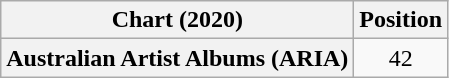<table class="wikitable plainrowheaders" style="text-align:center">
<tr>
<th scope="col">Chart (2020)</th>
<th scope="col">Position</th>
</tr>
<tr>
<th scope="row">Australian Artist Albums (ARIA)</th>
<td>42</td>
</tr>
</table>
